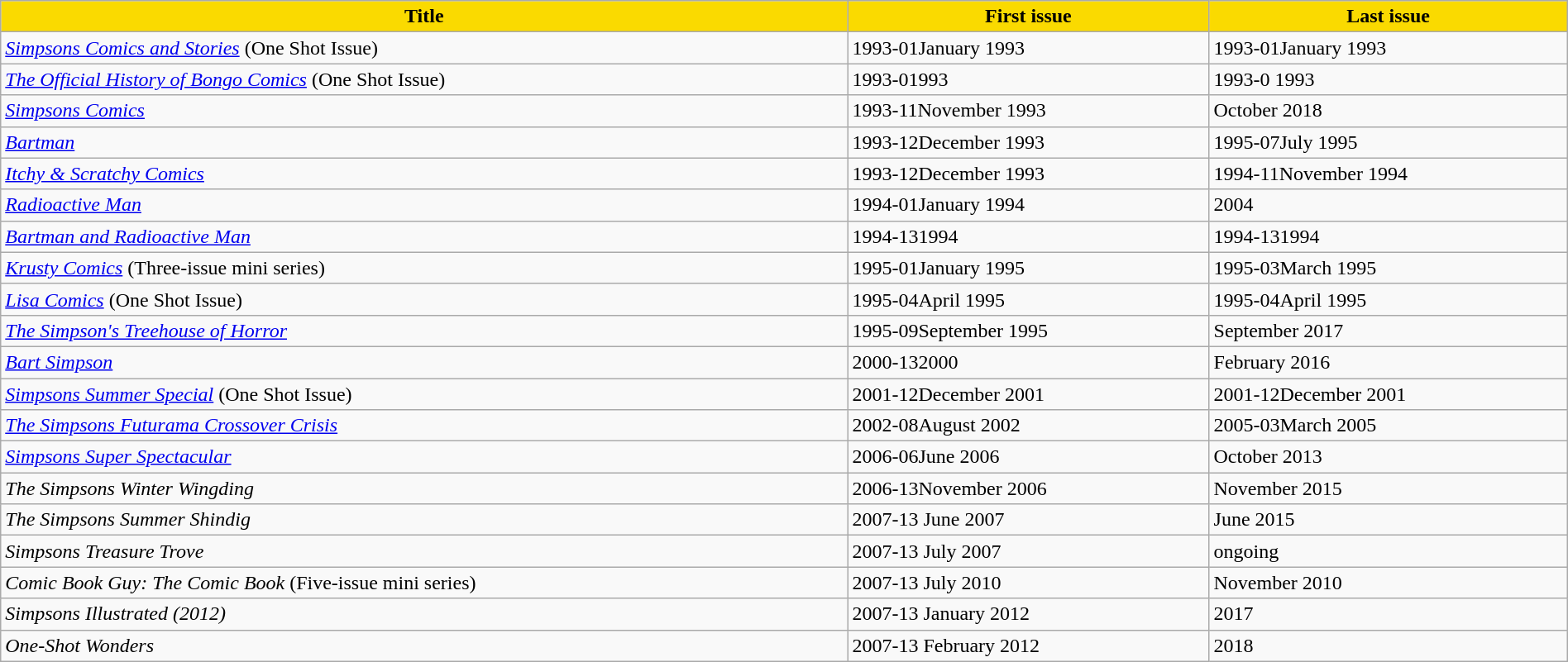<table class="wikitable" style="width:100%;">
<tr>
<th style="background:#fada00;">Title</th>
<th style="background:#fada00;">First issue</th>
<th style="background:#fada00;">Last issue</th>
</tr>
<tr>
<td><em><a href='#'>Simpsons Comics and Stories</a></em> (One Shot Issue)</td>
<td><span>1993-01</span>January 1993</td>
<td><span>1993-01</span>January 1993</td>
</tr>
<tr>
<td><em><a href='#'>The Official History of Bongo Comics</a></em> (One Shot Issue)</td>
<td><span>1993-0</span>1993</td>
<td><span>1993-0</span> 1993</td>
</tr>
<tr>
<td><em><a href='#'>Simpsons Comics</a></em></td>
<td><span>1993-11</span>November 1993</td>
<td>October 2018</td>
</tr>
<tr>
<td><em><a href='#'>Bartman</a></em></td>
<td><span>1993-12</span>December 1993</td>
<td><span>1995-07</span>July 1995</td>
</tr>
<tr>
<td><em><a href='#'>Itchy & Scratchy Comics</a></em></td>
<td><span>1993-12</span>December 1993</td>
<td><span>1994-11</span>November 1994</td>
</tr>
<tr>
<td><em><a href='#'>Radioactive Man</a></em></td>
<td><span>1994-01</span>January 1994</td>
<td>2004</td>
</tr>
<tr>
<td><em><a href='#'>Bartman and Radioactive Man</a></em></td>
<td><span>1994-13</span>1994</td>
<td><span>1994-13</span>1994</td>
</tr>
<tr>
<td><em><a href='#'>Krusty Comics</a></em> (Three-issue mini series)</td>
<td><span>1995-01</span>January 1995</td>
<td><span>1995-03</span>March 1995</td>
</tr>
<tr>
<td><em><a href='#'>Lisa Comics</a></em> (One Shot Issue)</td>
<td><span>1995-04</span>April 1995</td>
<td><span>1995-04</span>April 1995</td>
</tr>
<tr>
<td><em><a href='#'>The Simpson's Treehouse of Horror</a></em></td>
<td><span>1995-09</span>September 1995</td>
<td>September 2017</td>
</tr>
<tr>
<td><em><a href='#'>Bart Simpson</a></em></td>
<td><span>2000-13</span>2000</td>
<td>February 2016</td>
</tr>
<tr>
<td><em><a href='#'>Simpsons Summer Special</a></em> (One Shot Issue)</td>
<td><span>2001-12</span>December 2001</td>
<td><span>2001-12</span>December 2001</td>
</tr>
<tr>
<td><em><a href='#'>The Simpsons Futurama Crossover Crisis</a></em></td>
<td><span>2002-08</span>August 2002</td>
<td><span>2005-03</span>March 2005</td>
</tr>
<tr>
<td><em><a href='#'>Simpsons Super Spectacular</a></em></td>
<td><span>2006-06</span>June 2006</td>
<td>October 2013</td>
</tr>
<tr>
<td><em>The Simpsons Winter Wingding</em></td>
<td><span>2006-13</span>November 2006</td>
<td>November 2015</td>
</tr>
<tr>
<td><em>The Simpsons Summer Shindig</em></td>
<td><span>2007-13</span> June 2007</td>
<td>June 2015</td>
</tr>
<tr>
<td><em>Simpsons Treasure Trove</em></td>
<td><span>2007-13</span> July 2007</td>
<td>ongoing</td>
</tr>
<tr>
<td><em>Comic Book Guy: The Comic Book</em> (Five-issue mini series)</td>
<td><span>2007-13</span> July 2010</td>
<td>November 2010</td>
</tr>
<tr>
<td><em>Simpsons Illustrated (2012)</em></td>
<td><span>2007-13</span> January 2012</td>
<td>2017</td>
</tr>
<tr>
<td><em>One-Shot Wonders</em></td>
<td><span>2007-13</span> February 2012</td>
<td>2018</td>
</tr>
</table>
